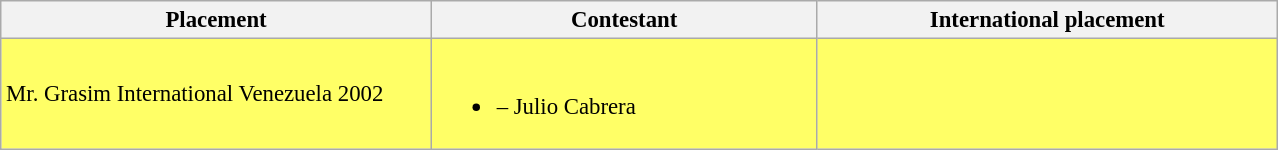<table class="wikitable sortable" style="font-size: 95%;">
<tr>
<th width="280">Placement</th>
<th width="250">Contestant</th>
<th width="300">International placement</th>
</tr>
<tr style="background:#FFFF66;">
<td>Mr. Grasim International Venezuela 2002</td>
<td><br><ul><li> – Julio Cabrera</li></ul></td>
<td></td>
</tr>
</table>
